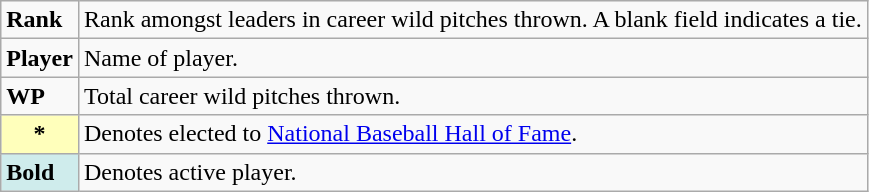<table class="wikitable" style="font-size:100%;">
<tr>
<td><strong>Rank</strong></td>
<td>Rank amongst leaders in career wild pitches thrown. A blank field indicates a tie.</td>
</tr>
<tr>
<td><strong>Player</strong></td>
<td>Name of player.</td>
</tr>
<tr>
<td><strong>WP</strong></td>
<td>Total career wild pitches thrown.</td>
</tr>
<tr>
<th scope="row" style="background-color:#ffffbb">*</th>
<td>Denotes elected to <a href='#'>National Baseball Hall of Fame</a>. <br></td>
</tr>
<tr>
<td scope="row" style="background:#cfecec;"><strong>Bold</strong></td>
<td>Denotes active player.</td>
</tr>
</table>
